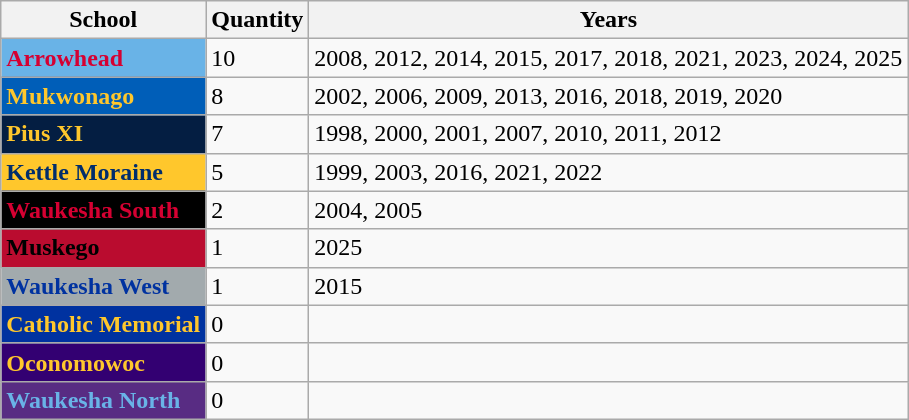<table class="wikitable">
<tr>
<th>School</th>
<th>Quantity</th>
<th>Years</th>
</tr>
<tr>
<td style="background: #69b3e7; color: #d50032"><strong>Arrowhead</strong></td>
<td>10</td>
<td>2008, 2012, 2014, 2015, 2017, 2018, 2021, 2023, 2024, 2025</td>
</tr>
<tr>
<td style="background: #005eb8; color: #ffc72c"><strong>Mukwonago</strong></td>
<td>8</td>
<td>2002, 2006, 2009, 2013, 2016, 2018, 2019, 2020</td>
</tr>
<tr>
<td style="background: #041e42; color: #ffc72c"><strong>Pius XI</strong></td>
<td>7</td>
<td>1998, 2000, 2001, 2007, 2010, 2011, 2012</td>
</tr>
<tr>
<td style="background: #ffc72c; color: #002d6c"><strong>Kettle Moraine</strong></td>
<td>5</td>
<td>1999, 2003, 2016, 2021, 2022</td>
</tr>
<tr>
<td style="background: black; color: #d50032"><strong>Waukesha South</strong></td>
<td>2</td>
<td>2004, 2005</td>
</tr>
<tr>
<td style="background: #ba0c2f; color: black"><strong>Muskego</strong></td>
<td>1</td>
<td>2025</td>
</tr>
<tr>
<td style="background: #a2aaad; color: #0032a0"><strong>Waukesha West</strong></td>
<td>1</td>
<td>2015</td>
</tr>
<tr>
<td style="background: #0032a0; color: #ffc72c"><strong>Catholic Memorial</strong></td>
<td>0</td>
<td></td>
</tr>
<tr>
<td style="background: #330072; color: #ffc72c"><strong>Oconomowoc</strong></td>
<td>0</td>
<td></td>
</tr>
<tr>
<td style="background: #582c83; color: #69b3e7"><strong>Waukesha North</strong></td>
<td>0</td>
<td></td>
</tr>
</table>
